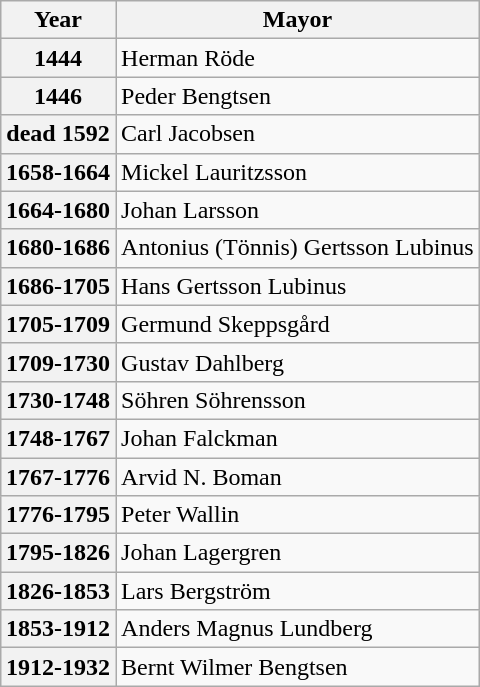<table align=right class="wikitable">
<tr>
<th>Year</th>
<th>Mayor</th>
</tr>
<tr>
<th>1444</th>
<td>Herman Röde</td>
</tr>
<tr>
<th>1446</th>
<td>Peder Bengtsen</td>
</tr>
<tr>
<th>dead 1592</th>
<td>Carl Jacobsen</td>
</tr>
<tr>
<th>1658-1664</th>
<td>Mickel Lauritzsson</td>
</tr>
<tr>
<th>1664-1680</th>
<td>Johan Larsson</td>
</tr>
<tr>
<th>1680-1686</th>
<td>Antonius (Tönnis) Gertsson Lubinus</td>
</tr>
<tr>
<th>1686-1705</th>
<td>Hans Gertsson Lubinus</td>
</tr>
<tr>
<th>1705-1709</th>
<td>Germund Skeppsgård</td>
</tr>
<tr>
<th>1709-1730</th>
<td>Gustav Dahlberg</td>
</tr>
<tr>
<th>1730-1748</th>
<td>Söhren Söhrensson</td>
</tr>
<tr>
<th>1748-1767</th>
<td>Johan Falckman</td>
</tr>
<tr>
<th>1767-1776</th>
<td>Arvid N. Boman</td>
</tr>
<tr>
<th>1776-1795</th>
<td>Peter Wallin</td>
</tr>
<tr>
<th>1795-1826</th>
<td>Johan Lagergren</td>
</tr>
<tr>
<th>1826-1853</th>
<td>Lars Bergström</td>
</tr>
<tr>
<th>1853-1912</th>
<td>Anders Magnus Lundberg</td>
</tr>
<tr>
<th>1912-1932</th>
<td>Bernt Wilmer Bengtsen</td>
</tr>
</table>
